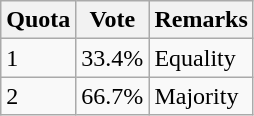<table class="wikitable">
<tr>
<th>Quota</th>
<th>Vote</th>
<th>Remarks</th>
</tr>
<tr>
<td>1</td>
<td>33.4%</td>
<td>Equality</td>
</tr>
<tr>
<td>2</td>
<td>66.7%</td>
<td>Majority</td>
</tr>
</table>
